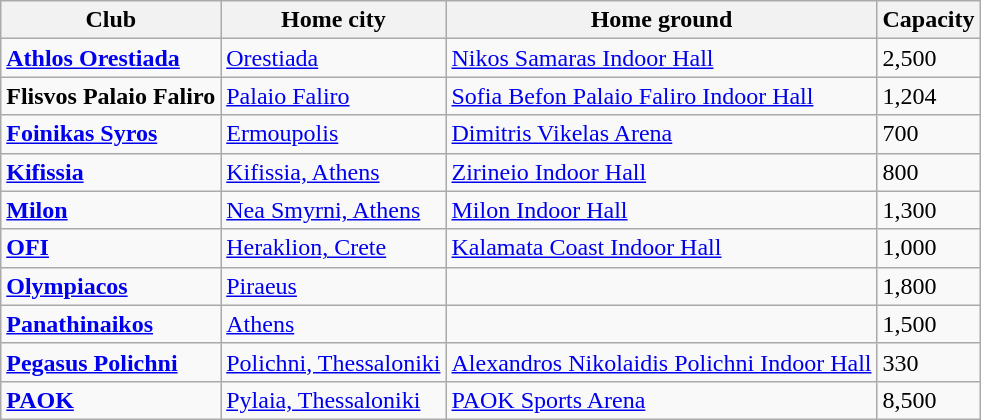<table class="wikitable">
<tr>
<th>Club</th>
<th>Home city</th>
<th>Home ground</th>
<th>Capacity</th>
</tr>
<tr>
<td align="left"><strong> <a href='#'>Athlos Orestiada</a></strong></td>
<td><a href='#'>Orestiada</a></td>
<td><a href='#'>Nikos Samaras Indoor Hall</a></td>
<td>2,500</td>
</tr>
<tr>
<td align="left"><strong>  Flisvos Palaio Faliro</strong></td>
<td><a href='#'>Palaio Faliro</a></td>
<td><a href='#'>Sofia Befon Palaio Faliro Indoor Hall</a></td>
<td>1,204</td>
</tr>
<tr>
<td align="left"><strong> <a href='#'>Foinikas Syros</a></strong></td>
<td><a href='#'>Ermoupolis</a></td>
<td><a href='#'>Dimitris Vikelas Arena</a></td>
<td>700</td>
</tr>
<tr>
<td align="left"><strong> <a href='#'>Kifissia</a></strong></td>
<td><a href='#'>Kifissia, Athens</a></td>
<td><a href='#'>Zirineio Indoor Hall</a></td>
<td>800</td>
</tr>
<tr>
<td align="left"><strong> <a href='#'>Milon</a></strong></td>
<td><a href='#'>Nea Smyrni, Athens</a></td>
<td><a href='#'>Milon Indoor Hall</a></td>
<td>1,300</td>
</tr>
<tr>
<td align="left"><strong> <a href='#'>OFI</a></strong></td>
<td><a href='#'>Heraklion, Crete</a></td>
<td><a href='#'>Kalamata Coast Indoor Hall</a></td>
<td>1,000</td>
</tr>
<tr>
<td align="left"><strong> <a href='#'>Olympiacos</a></strong></td>
<td><a href='#'>Piraeus</a></td>
<td></td>
<td>1,800</td>
</tr>
<tr>
<td align="left"><strong> <a href='#'>Panathinaikos</a></strong></td>
<td><a href='#'>Athens</a></td>
<td></td>
<td>1,500</td>
</tr>
<tr>
<td align="left"><strong> <a href='#'>Pegasus Polichni</a></strong></td>
<td><a href='#'>Polichni, Thessaloniki</a></td>
<td><a href='#'>Alexandros Nikolaidis Polichni Indoor Hall</a></td>
<td>330</td>
</tr>
<tr>
<td align="left"><strong> <a href='#'>PAOK</a></strong></td>
<td><a href='#'>Pylaia, Thessaloniki</a></td>
<td><a href='#'>PAOK Sports Arena</a></td>
<td>8,500</td>
</tr>
</table>
